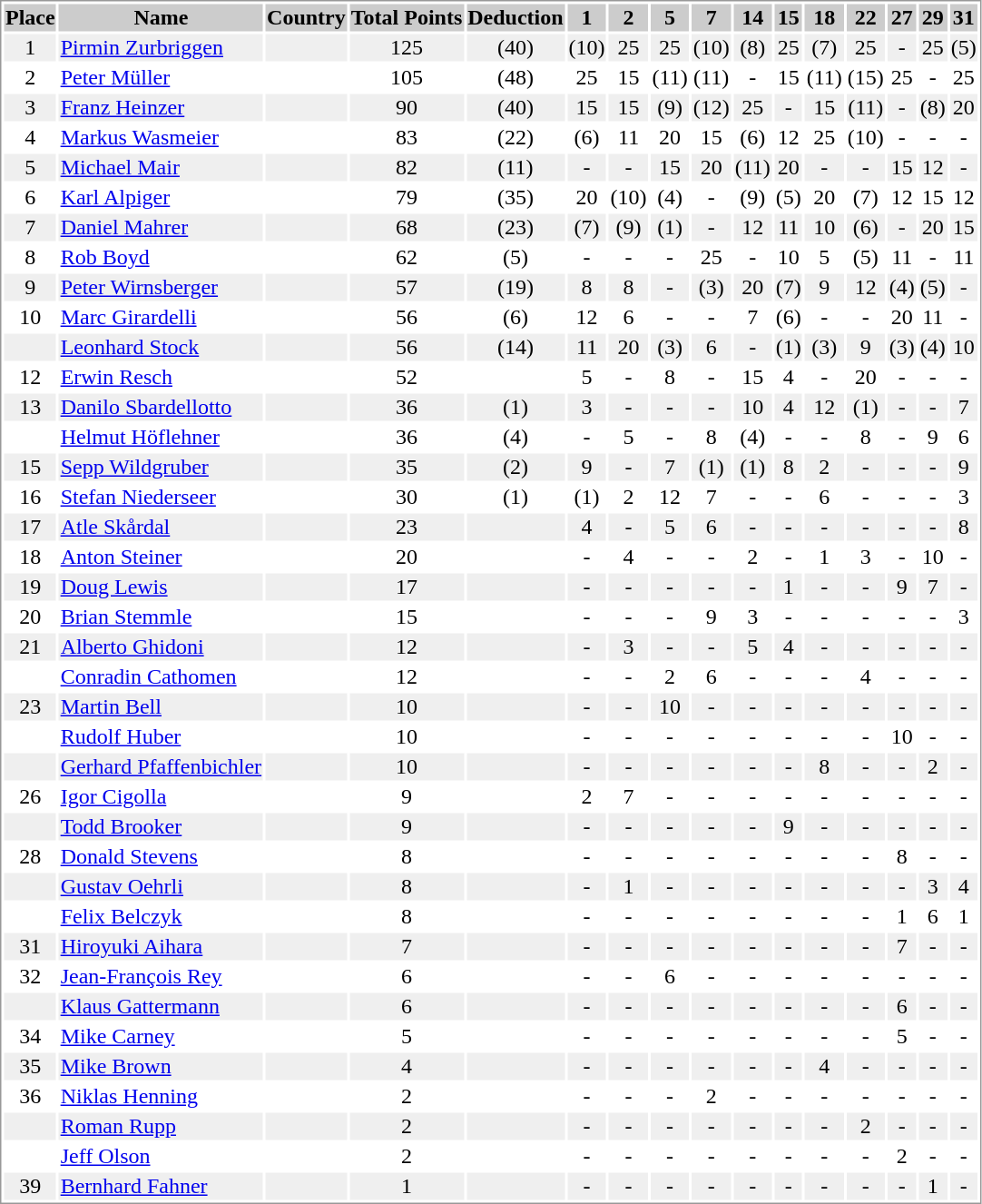<table border="0" style="border: 1px solid #999; background-color:#FFFFFF; text-align:center">
<tr align="center" bgcolor="#CCCCCC">
<th>Place</th>
<th>Name</th>
<th>Country</th>
<th>Total Points</th>
<th>Deduction</th>
<th>1</th>
<th>2</th>
<th>5</th>
<th>7</th>
<th>14</th>
<th>15</th>
<th>18</th>
<th>22</th>
<th>27</th>
<th>29</th>
<th>31</th>
</tr>
<tr bgcolor="#EFEFEF">
<td>1</td>
<td align="left"><a href='#'>Pirmin Zurbriggen</a></td>
<td align="left"></td>
<td>125</td>
<td>(40)</td>
<td>(10)</td>
<td>25</td>
<td>25</td>
<td>(10)</td>
<td>(8)</td>
<td>25</td>
<td>(7)</td>
<td>25</td>
<td>-</td>
<td>25</td>
<td>(5)</td>
</tr>
<tr>
<td>2</td>
<td align="left"><a href='#'>Peter Müller</a></td>
<td align="left"></td>
<td>105</td>
<td>(48)</td>
<td>25</td>
<td>15</td>
<td>(11)</td>
<td>(11)</td>
<td>-</td>
<td>15</td>
<td>(11)</td>
<td>(15)</td>
<td>25</td>
<td>-</td>
<td>25</td>
</tr>
<tr bgcolor="#EFEFEF">
<td>3</td>
<td align="left"><a href='#'>Franz Heinzer</a></td>
<td align="left"></td>
<td>90</td>
<td>(40)</td>
<td>15</td>
<td>15</td>
<td>(9)</td>
<td>(12)</td>
<td>25</td>
<td>-</td>
<td>15</td>
<td>(11)</td>
<td>-</td>
<td>(8)</td>
<td>20</td>
</tr>
<tr>
<td>4</td>
<td align="left"><a href='#'>Markus Wasmeier</a></td>
<td align="left"></td>
<td>83</td>
<td>(22)</td>
<td>(6)</td>
<td>11</td>
<td>20</td>
<td>15</td>
<td>(6)</td>
<td>12</td>
<td>25</td>
<td>(10)</td>
<td>-</td>
<td>-</td>
<td>-</td>
</tr>
<tr bgcolor="#EFEFEF">
<td>5</td>
<td align="left"><a href='#'>Michael Mair</a></td>
<td align="left"></td>
<td>82</td>
<td>(11)</td>
<td>-</td>
<td>-</td>
<td>15</td>
<td>20</td>
<td>(11)</td>
<td>20</td>
<td>-</td>
<td>-</td>
<td>15</td>
<td>12</td>
<td>-</td>
</tr>
<tr>
<td>6</td>
<td align="left"><a href='#'>Karl Alpiger</a></td>
<td align="left"></td>
<td>79</td>
<td>(35)</td>
<td>20</td>
<td>(10)</td>
<td>(4)</td>
<td>-</td>
<td>(9)</td>
<td>(5)</td>
<td>20</td>
<td>(7)</td>
<td>12</td>
<td>15</td>
<td>12</td>
</tr>
<tr bgcolor="#EFEFEF">
<td>7</td>
<td align="left"><a href='#'>Daniel Mahrer</a></td>
<td align="left"></td>
<td>68</td>
<td>(23)</td>
<td>(7)</td>
<td>(9)</td>
<td>(1)</td>
<td>-</td>
<td>12</td>
<td>11</td>
<td>10</td>
<td>(6)</td>
<td>-</td>
<td>20</td>
<td>15</td>
</tr>
<tr>
<td>8</td>
<td align="left"><a href='#'>Rob Boyd</a></td>
<td align="left"></td>
<td>62</td>
<td>(5)</td>
<td>-</td>
<td>-</td>
<td>-</td>
<td>25</td>
<td>-</td>
<td>10</td>
<td>5</td>
<td>(5)</td>
<td>11</td>
<td>-</td>
<td>11</td>
</tr>
<tr bgcolor="#EFEFEF">
<td>9</td>
<td align="left"><a href='#'>Peter Wirnsberger</a></td>
<td align="left"></td>
<td>57</td>
<td>(19)</td>
<td>8</td>
<td>8</td>
<td>-</td>
<td>(3)</td>
<td>20</td>
<td>(7)</td>
<td>9</td>
<td>12</td>
<td>(4)</td>
<td>(5)</td>
<td>-</td>
</tr>
<tr>
<td>10</td>
<td align="left"><a href='#'>Marc Girardelli</a></td>
<td align="left"></td>
<td>56</td>
<td>(6)</td>
<td>12</td>
<td>6</td>
<td>-</td>
<td>-</td>
<td>7</td>
<td>(6)</td>
<td>-</td>
<td>-</td>
<td>20</td>
<td>11</td>
<td>-</td>
</tr>
<tr bgcolor="#EFEFEF">
<td></td>
<td align="left"><a href='#'>Leonhard Stock</a></td>
<td align="left"></td>
<td>56</td>
<td>(14)</td>
<td>11</td>
<td>20</td>
<td>(3)</td>
<td>6</td>
<td>-</td>
<td>(1)</td>
<td>(3)</td>
<td>9</td>
<td>(3)</td>
<td>(4)</td>
<td>10</td>
</tr>
<tr>
<td>12</td>
<td align="left"><a href='#'>Erwin Resch</a></td>
<td align="left"></td>
<td>52</td>
<td></td>
<td>5</td>
<td>-</td>
<td>8</td>
<td>-</td>
<td>15</td>
<td>4</td>
<td>-</td>
<td>20</td>
<td>-</td>
<td>-</td>
<td>-</td>
</tr>
<tr bgcolor="#EFEFEF">
<td>13</td>
<td align="left"><a href='#'>Danilo Sbardellotto</a></td>
<td align="left"></td>
<td>36</td>
<td>(1)</td>
<td>3</td>
<td>-</td>
<td>-</td>
<td>-</td>
<td>10</td>
<td>4</td>
<td>12</td>
<td>(1)</td>
<td>-</td>
<td>-</td>
<td>7</td>
</tr>
<tr>
<td></td>
<td align="left"><a href='#'>Helmut Höflehner</a></td>
<td align="left"></td>
<td>36</td>
<td>(4)</td>
<td>-</td>
<td>5</td>
<td>-</td>
<td>8</td>
<td>(4)</td>
<td>-</td>
<td>-</td>
<td>8</td>
<td>-</td>
<td>9</td>
<td>6</td>
</tr>
<tr bgcolor="#EFEFEF">
<td>15</td>
<td align="left"><a href='#'>Sepp Wildgruber</a></td>
<td align="left"></td>
<td>35</td>
<td>(2)</td>
<td>9</td>
<td>-</td>
<td>7</td>
<td>(1)</td>
<td>(1)</td>
<td>8</td>
<td>2</td>
<td>-</td>
<td>-</td>
<td>-</td>
<td>9</td>
</tr>
<tr>
<td>16</td>
<td align="left"><a href='#'>Stefan Niederseer</a></td>
<td align="left"></td>
<td>30</td>
<td>(1)</td>
<td>(1)</td>
<td>2</td>
<td>12</td>
<td>7</td>
<td>-</td>
<td>-</td>
<td>6</td>
<td>-</td>
<td>-</td>
<td>-</td>
<td>3</td>
</tr>
<tr bgcolor="#EFEFEF">
<td>17</td>
<td align="left"><a href='#'>Atle Skårdal</a></td>
<td align="left"></td>
<td>23</td>
<td></td>
<td>4</td>
<td>-</td>
<td>5</td>
<td>6</td>
<td>-</td>
<td>-</td>
<td>-</td>
<td>-</td>
<td>-</td>
<td>-</td>
<td>8</td>
</tr>
<tr>
<td>18</td>
<td align="left"><a href='#'>Anton Steiner</a></td>
<td align="left"></td>
<td>20</td>
<td></td>
<td>-</td>
<td>4</td>
<td>-</td>
<td>-</td>
<td>2</td>
<td>-</td>
<td>1</td>
<td>3</td>
<td>-</td>
<td>10</td>
<td>-</td>
</tr>
<tr bgcolor="#EFEFEF">
<td>19</td>
<td align="left"><a href='#'>Doug Lewis</a></td>
<td align="left"></td>
<td>17</td>
<td></td>
<td>-</td>
<td>-</td>
<td>-</td>
<td>-</td>
<td>-</td>
<td>1</td>
<td>-</td>
<td>-</td>
<td>9</td>
<td>7</td>
<td>-</td>
</tr>
<tr>
<td>20</td>
<td align="left"><a href='#'>Brian Stemmle</a></td>
<td align="left"></td>
<td>15</td>
<td></td>
<td>-</td>
<td>-</td>
<td>-</td>
<td>9</td>
<td>3</td>
<td>-</td>
<td>-</td>
<td>-</td>
<td>-</td>
<td>-</td>
<td>3</td>
</tr>
<tr bgcolor="#EFEFEF">
<td>21</td>
<td align="left"><a href='#'>Alberto Ghidoni</a></td>
<td align="left"></td>
<td>12</td>
<td></td>
<td>-</td>
<td>3</td>
<td>-</td>
<td>-</td>
<td>5</td>
<td>4</td>
<td>-</td>
<td>-</td>
<td>-</td>
<td>-</td>
<td>-</td>
</tr>
<tr>
<td></td>
<td align="left"><a href='#'>Conradin Cathomen</a></td>
<td align="left"></td>
<td>12</td>
<td></td>
<td>-</td>
<td>-</td>
<td>2</td>
<td>6</td>
<td>-</td>
<td>-</td>
<td>-</td>
<td>4</td>
<td>-</td>
<td>-</td>
<td>-</td>
</tr>
<tr bgcolor="#EFEFEF">
<td>23</td>
<td align="left"><a href='#'>Martin Bell</a></td>
<td align="left"></td>
<td>10</td>
<td></td>
<td>-</td>
<td>-</td>
<td>10</td>
<td>-</td>
<td>-</td>
<td>-</td>
<td>-</td>
<td>-</td>
<td>-</td>
<td>-</td>
<td>-</td>
</tr>
<tr>
<td></td>
<td align="left"><a href='#'>Rudolf Huber</a></td>
<td align="left"></td>
<td>10</td>
<td></td>
<td>-</td>
<td>-</td>
<td>-</td>
<td>-</td>
<td>-</td>
<td>-</td>
<td>-</td>
<td>-</td>
<td>10</td>
<td>-</td>
<td>-</td>
</tr>
<tr bgcolor="#EFEFEF">
<td></td>
<td align="left"><a href='#'>Gerhard Pfaffenbichler</a></td>
<td align="left"></td>
<td>10</td>
<td></td>
<td>-</td>
<td>-</td>
<td>-</td>
<td>-</td>
<td>-</td>
<td>-</td>
<td>8</td>
<td>-</td>
<td>-</td>
<td>2</td>
<td>-</td>
</tr>
<tr>
<td>26</td>
<td align="left"><a href='#'>Igor Cigolla</a></td>
<td align="left"></td>
<td>9</td>
<td></td>
<td>2</td>
<td>7</td>
<td>-</td>
<td>-</td>
<td>-</td>
<td>-</td>
<td>-</td>
<td>-</td>
<td>-</td>
<td>-</td>
<td>-</td>
</tr>
<tr bgcolor="#EFEFEF">
<td></td>
<td align="left"><a href='#'>Todd Brooker</a></td>
<td align="left"></td>
<td>9</td>
<td></td>
<td>-</td>
<td>-</td>
<td>-</td>
<td>-</td>
<td>-</td>
<td>9</td>
<td>-</td>
<td>-</td>
<td>-</td>
<td>-</td>
<td>-</td>
</tr>
<tr>
<td>28</td>
<td align="left"><a href='#'>Donald Stevens</a></td>
<td align="left"></td>
<td>8</td>
<td></td>
<td>-</td>
<td>-</td>
<td>-</td>
<td>-</td>
<td>-</td>
<td>-</td>
<td>-</td>
<td>-</td>
<td>8</td>
<td>-</td>
<td>-</td>
</tr>
<tr bgcolor="#EFEFEF">
<td></td>
<td align="left"><a href='#'>Gustav Oehrli</a></td>
<td align="left"></td>
<td>8</td>
<td></td>
<td>-</td>
<td>1</td>
<td>-</td>
<td>-</td>
<td>-</td>
<td>-</td>
<td>-</td>
<td>-</td>
<td>-</td>
<td>3</td>
<td>4</td>
</tr>
<tr>
<td></td>
<td align="left"><a href='#'>Felix Belczyk</a></td>
<td align="left"></td>
<td>8</td>
<td></td>
<td>-</td>
<td>-</td>
<td>-</td>
<td>-</td>
<td>-</td>
<td>-</td>
<td>-</td>
<td>-</td>
<td>1</td>
<td>6</td>
<td>1</td>
</tr>
<tr bgcolor="#EFEFEF">
<td>31</td>
<td align="left"><a href='#'>Hiroyuki Aihara</a></td>
<td align="left"></td>
<td>7</td>
<td></td>
<td>-</td>
<td>-</td>
<td>-</td>
<td>-</td>
<td>-</td>
<td>-</td>
<td>-</td>
<td>-</td>
<td>7</td>
<td>-</td>
<td>-</td>
</tr>
<tr>
<td>32</td>
<td align="left"><a href='#'>Jean-François Rey</a></td>
<td align="left"></td>
<td>6</td>
<td></td>
<td>-</td>
<td>-</td>
<td>6</td>
<td>-</td>
<td>-</td>
<td>-</td>
<td>-</td>
<td>-</td>
<td>-</td>
<td>-</td>
<td>-</td>
</tr>
<tr bgcolor="#EFEFEF">
<td></td>
<td align="left"><a href='#'>Klaus Gattermann</a></td>
<td align="left"></td>
<td>6</td>
<td></td>
<td>-</td>
<td>-</td>
<td>-</td>
<td>-</td>
<td>-</td>
<td>-</td>
<td>-</td>
<td>-</td>
<td>6</td>
<td>-</td>
<td>-</td>
</tr>
<tr>
<td>34</td>
<td align="left"><a href='#'>Mike Carney</a></td>
<td align="left"></td>
<td>5</td>
<td></td>
<td>-</td>
<td>-</td>
<td>-</td>
<td>-</td>
<td>-</td>
<td>-</td>
<td>-</td>
<td>-</td>
<td>5</td>
<td>-</td>
<td>-</td>
</tr>
<tr bgcolor="#EFEFEF">
<td>35</td>
<td align="left"><a href='#'>Mike Brown</a></td>
<td align="left"></td>
<td>4</td>
<td></td>
<td>-</td>
<td>-</td>
<td>-</td>
<td>-</td>
<td>-</td>
<td>-</td>
<td>4</td>
<td>-</td>
<td>-</td>
<td>-</td>
<td>-</td>
</tr>
<tr>
<td>36</td>
<td align="left"><a href='#'>Niklas Henning</a></td>
<td align="left"></td>
<td>2</td>
<td></td>
<td>-</td>
<td>-</td>
<td>-</td>
<td>2</td>
<td>-</td>
<td>-</td>
<td>-</td>
<td>-</td>
<td>-</td>
<td>-</td>
<td>-</td>
</tr>
<tr bgcolor="#EFEFEF">
<td></td>
<td align="left"><a href='#'>Roman Rupp</a></td>
<td align="left"></td>
<td>2</td>
<td></td>
<td>-</td>
<td>-</td>
<td>-</td>
<td>-</td>
<td>-</td>
<td>-</td>
<td>-</td>
<td>2</td>
<td>-</td>
<td>-</td>
<td>-</td>
</tr>
<tr>
<td></td>
<td align="left"><a href='#'>Jeff Olson</a></td>
<td align="left"></td>
<td>2</td>
<td></td>
<td>-</td>
<td>-</td>
<td>-</td>
<td>-</td>
<td>-</td>
<td>-</td>
<td>-</td>
<td>-</td>
<td>2</td>
<td>-</td>
<td>-</td>
</tr>
<tr bgcolor="#EFEFEF">
<td>39</td>
<td align="left"><a href='#'>Bernhard Fahner</a></td>
<td align="left"></td>
<td>1</td>
<td></td>
<td>-</td>
<td>-</td>
<td>-</td>
<td>-</td>
<td>-</td>
<td>-</td>
<td>-</td>
<td>-</td>
<td>-</td>
<td>1</td>
<td>-</td>
</tr>
</table>
